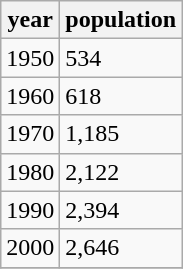<table class="wikitable">
<tr>
<th>year</th>
<th>population</th>
</tr>
<tr>
<td>1950</td>
<td>534</td>
</tr>
<tr>
<td>1960</td>
<td>618</td>
</tr>
<tr>
<td>1970</td>
<td>1,185</td>
</tr>
<tr>
<td>1980</td>
<td>2,122</td>
</tr>
<tr>
<td>1990</td>
<td>2,394</td>
</tr>
<tr>
<td>2000</td>
<td>2,646</td>
</tr>
<tr>
</tr>
</table>
